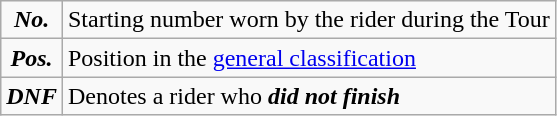<table class="wikitable">
<tr>
<td align=center><strong><em>No.</em></strong></td>
<td>Starting number worn by the rider during the Tour</td>
</tr>
<tr>
<td align=center><strong><em>Pos.</em></strong></td>
<td>Position in the <a href='#'>general classification</a></td>
</tr>
<tr>
<td align=center><strong><em>DNF</em></strong></td>
<td>Denotes a rider who <strong><em>did not finish</em></strong></td>
</tr>
</table>
